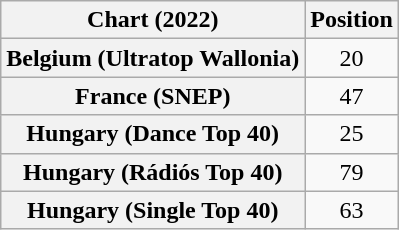<table class="wikitable sortable plainrowheaders" style="text-align:center">
<tr>
<th scope="col">Chart (2022)</th>
<th scope="col">Position</th>
</tr>
<tr>
<th scope="row">Belgium (Ultratop Wallonia)</th>
<td>20</td>
</tr>
<tr>
<th scope="row">France (SNEP)</th>
<td>47</td>
</tr>
<tr>
<th scope="row">Hungary (Dance Top 40)</th>
<td>25</td>
</tr>
<tr>
<th scope="row">Hungary (Rádiós Top 40)</th>
<td>79</td>
</tr>
<tr>
<th scope="row">Hungary (Single Top 40)</th>
<td>63</td>
</tr>
</table>
